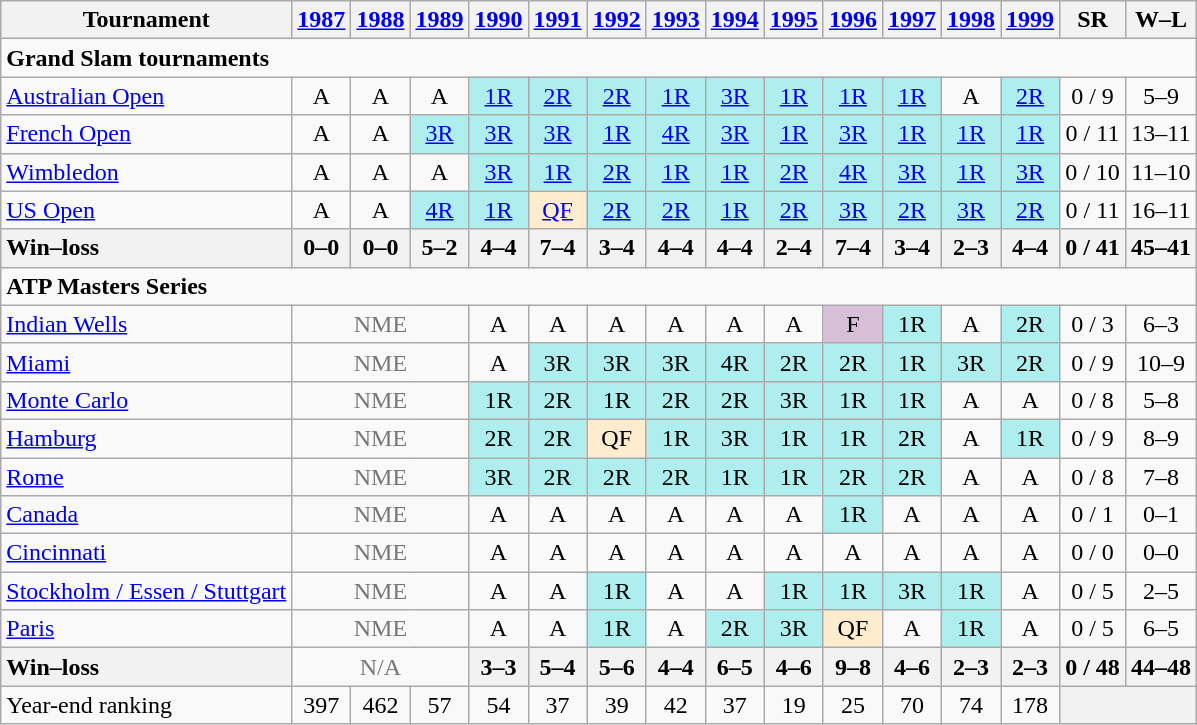<table class=wikitable style=text-align:center>
<tr>
<th>Tournament</th>
<th><a href='#'>1987</a></th>
<th><a href='#'>1988</a></th>
<th><a href='#'>1989</a></th>
<th><a href='#'>1990</a></th>
<th><a href='#'>1991</a></th>
<th><a href='#'>1992</a></th>
<th><a href='#'>1993</a></th>
<th><a href='#'>1994</a></th>
<th><a href='#'>1995</a></th>
<th><a href='#'>1996</a></th>
<th><a href='#'>1997</a></th>
<th><a href='#'>1998</a></th>
<th><a href='#'>1999</a></th>
<th>SR</th>
<th>W–L</th>
</tr>
<tr>
<td colspan=16 align=left><strong>Grand Slam tournaments</strong></td>
</tr>
<tr>
<td align=left><a href='#'>Australian Open</a></td>
<td>A</td>
<td>A</td>
<td>A</td>
<td bgcolor=afeeee><a href='#'>1R</a></td>
<td bgcolor=afeeee><a href='#'>2R</a></td>
<td bgcolor=afeeee><a href='#'>2R</a></td>
<td bgcolor=afeeee><a href='#'>1R</a></td>
<td bgcolor=afeeee><a href='#'>3R</a></td>
<td bgcolor=afeeee><a href='#'>1R</a></td>
<td bgcolor=afeeee><a href='#'>1R</a></td>
<td bgcolor=afeeee><a href='#'>1R</a></td>
<td>A</td>
<td bgcolor=afeeee><a href='#'>2R</a></td>
<td>0 / 9</td>
<td>5–9</td>
</tr>
<tr>
<td align=left><a href='#'>French Open</a></td>
<td>A</td>
<td>A</td>
<td bgcolor=afeeee><a href='#'>3R</a></td>
<td bgcolor=afeeee><a href='#'>3R</a></td>
<td bgcolor=afeeee><a href='#'>3R</a></td>
<td bgcolor=afeeee><a href='#'>1R</a></td>
<td bgcolor=afeeee><a href='#'>4R</a></td>
<td bgcolor=afeeee><a href='#'>3R</a></td>
<td bgcolor=afeeee><a href='#'>1R</a></td>
<td bgcolor=afeeee><a href='#'>3R</a></td>
<td bgcolor=afeeee><a href='#'>1R</a></td>
<td bgcolor=afeeee><a href='#'>1R</a></td>
<td bgcolor=afeeee><a href='#'>1R</a></td>
<td>0 / 11</td>
<td>13–11</td>
</tr>
<tr>
<td align=left><a href='#'>Wimbledon</a></td>
<td>A</td>
<td>A</td>
<td>A</td>
<td bgcolor=afeeee><a href='#'>3R</a></td>
<td bgcolor=afeeee><a href='#'>1R</a></td>
<td bgcolor=afeeee><a href='#'>2R</a></td>
<td bgcolor=afeeee><a href='#'>1R</a></td>
<td bgcolor=afeeee><a href='#'>1R</a></td>
<td bgcolor=afeeee><a href='#'>2R</a></td>
<td bgcolor=afeeee><a href='#'>4R</a></td>
<td bgcolor=afeeee><a href='#'>3R</a></td>
<td bgcolor=afeeee><a href='#'>1R</a></td>
<td bgcolor=afeeee><a href='#'>3R</a></td>
<td>0 / 10</td>
<td>11–10</td>
</tr>
<tr>
<td align=left><a href='#'>US Open</a></td>
<td>A</td>
<td>A</td>
<td bgcolor=afeeee><a href='#'>4R</a></td>
<td bgcolor=afeeee><a href='#'>1R</a></td>
<td bgcolor=ffebcd><a href='#'>QF</a></td>
<td bgcolor=afeeee><a href='#'>2R</a></td>
<td bgcolor=afeeee><a href='#'>2R</a></td>
<td bgcolor=afeeee><a href='#'>1R</a></td>
<td bgcolor=afeeee><a href='#'>2R</a></td>
<td bgcolor=afeeee><a href='#'>3R</a></td>
<td bgcolor=afeeee><a href='#'>2R</a></td>
<td bgcolor=afeeee><a href='#'>3R</a></td>
<td bgcolor=afeeee><a href='#'>2R</a></td>
<td>0 / 11</td>
<td>16–11</td>
</tr>
<tr>
<th style=text-align:left>Win–loss</th>
<th>0–0</th>
<th>0–0</th>
<th>5–2</th>
<th>4–4</th>
<th>7–4</th>
<th>3–4</th>
<th>4–4</th>
<th>4–4</th>
<th>2–4</th>
<th>7–4</th>
<th>3–4</th>
<th>2–3</th>
<th>4–4</th>
<th>0 / 41</th>
<th>45–41</th>
</tr>
<tr>
<td colspan=16 align=left><strong>ATP Masters Series</strong></td>
</tr>
<tr>
<td align=left><a href='#'>Indian Wells</a></td>
<td colspan=3 style=color:#767676>NME</td>
<td>A</td>
<td>A</td>
<td>A</td>
<td>A</td>
<td>A</td>
<td>A</td>
<td bgcolor=thistle>F</td>
<td bgcolor=afeeee>1R</td>
<td>A</td>
<td bgcolor=afeeee>2R</td>
<td>0 / 3</td>
<td>6–3</td>
</tr>
<tr>
<td align=left><a href='#'>Miami</a></td>
<td colspan=3 style=color:#767676>NME</td>
<td>A</td>
<td bgcolor=afeeee>3R</td>
<td bgcolor=afeeee>3R</td>
<td bgcolor=afeeee>3R</td>
<td bgcolor=afeeee>4R</td>
<td bgcolor=afeeee>2R</td>
<td bgcolor=afeeee>2R</td>
<td bgcolor=afeeee>1R</td>
<td bgcolor=afeeee>3R</td>
<td bgcolor=afeeee>2R</td>
<td>0 / 9</td>
<td>10–9</td>
</tr>
<tr>
<td align=left><a href='#'>Monte Carlo</a></td>
<td colspan=3 style=color:#767676>NME</td>
<td bgcolor=afeeee>1R</td>
<td bgcolor=afeeee>2R</td>
<td bgcolor=afeeee>1R</td>
<td bgcolor=afeeee>2R</td>
<td bgcolor=afeeee>2R</td>
<td bgcolor=afeeee>3R</td>
<td bgcolor=afeeee>1R</td>
<td bgcolor=afeeee>1R</td>
<td>A</td>
<td>A</td>
<td>0 / 8</td>
<td>5–8</td>
</tr>
<tr>
<td align=left><a href='#'>Hamburg</a></td>
<td colspan=3 style=color:#767676>NME</td>
<td bgcolor=afeeee>2R</td>
<td bgcolor=afeeee>2R</td>
<td bgcolor=ffebcd>QF</td>
<td bgcolor=afeeee>1R</td>
<td bgcolor=afeeee>3R</td>
<td bgcolor=afeeee>1R</td>
<td bgcolor=afeeee>1R</td>
<td bgcolor=afeeee>2R</td>
<td>A</td>
<td bgcolor=afeeee>1R</td>
<td>0 / 9</td>
<td>8–9</td>
</tr>
<tr>
<td align=left><a href='#'>Rome</a></td>
<td colspan=3 style=color:#767676>NME</td>
<td bgcolor=afeeee>3R</td>
<td bgcolor=afeeee>2R</td>
<td bgcolor=afeeee>2R</td>
<td bgcolor=afeeee>2R</td>
<td bgcolor=afeeee>1R</td>
<td bgcolor=afeeee>1R</td>
<td bgcolor=afeeee>2R</td>
<td bgcolor=afeeee>2R</td>
<td>A</td>
<td>A</td>
<td>0 / 8</td>
<td>7–8</td>
</tr>
<tr>
<td align=left><a href='#'>Canada</a></td>
<td colspan=3 style=color:#767676>NME</td>
<td>A</td>
<td>A</td>
<td>A</td>
<td>A</td>
<td>A</td>
<td>A</td>
<td bgcolor=afeeee>1R</td>
<td>A</td>
<td>A</td>
<td>A</td>
<td>0 / 1</td>
<td>0–1</td>
</tr>
<tr>
<td align=left><a href='#'>Cincinnati</a></td>
<td colspan=3 style=color:#767676>NME</td>
<td>A</td>
<td>A</td>
<td>A</td>
<td>A</td>
<td>A</td>
<td>A</td>
<td>A</td>
<td>A</td>
<td>A</td>
<td>A</td>
<td>0 / 0</td>
<td>0–0</td>
</tr>
<tr>
<td align=left><a href='#'>Stockholm / Essen / Stuttgart</a></td>
<td colspan=3 style=color:#767676>NME</td>
<td>A</td>
<td>A</td>
<td bgcolor=afeeee>1R</td>
<td>A</td>
<td>A</td>
<td bgcolor=afeeee>1R</td>
<td bgcolor=afeeee>1R</td>
<td bgcolor=afeeee>3R</td>
<td bgcolor=afeeee>1R</td>
<td>A</td>
<td>0 / 5</td>
<td>2–5</td>
</tr>
<tr>
<td align=left><a href='#'>Paris</a></td>
<td colspan=3 style=color:#767676>NME</td>
<td>A</td>
<td>A</td>
<td bgcolor=afeeee>1R</td>
<td>A</td>
<td bgcolor=afeeee>2R</td>
<td bgcolor=afeeee>3R</td>
<td bgcolor=ffebcd>QF</td>
<td>A</td>
<td bgcolor=afeeee>1R</td>
<td>A</td>
<td>0 / 5</td>
<td>6–5</td>
</tr>
<tr>
<th style=text-align:left>Win–loss</th>
<td colspan=3 style=color:#767676>N/A</td>
<th>3–3</th>
<th>5–4</th>
<th>5–6</th>
<th>4–4</th>
<th>6–5</th>
<th>4–6</th>
<th>9–8</th>
<th>4–6</th>
<th>2–3</th>
<th>2–3</th>
<th>0 / 48</th>
<th>44–48</th>
</tr>
<tr>
<td align=left>Year-end ranking</td>
<td>397</td>
<td>462</td>
<td>57</td>
<td>54</td>
<td>37</td>
<td>39</td>
<td>42</td>
<td>37</td>
<td>19</td>
<td>25</td>
<td>70</td>
<td>74</td>
<td>178</td>
<th colspan=2></th>
</tr>
</table>
